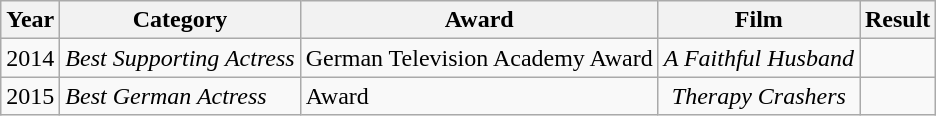<table class="wikitable">
<tr>
<th>Year</th>
<th>Category</th>
<th>Award</th>
<th>Film</th>
<th>Result</th>
</tr>
<tr>
<td>2014</td>
<td><em>Best Supporting Actress</em></td>
<td>German Television Academy Award</td>
<td rowspan="1" align="center"><em>A Faithful Husband</em></td>
<td></td>
</tr>
<tr>
<td>2015</td>
<td><em>Best German Actress</em></td>
<td>Award</td>
<td rowspan="1" align="center"><em>Therapy Crashers</em></td>
<td></td>
</tr>
</table>
